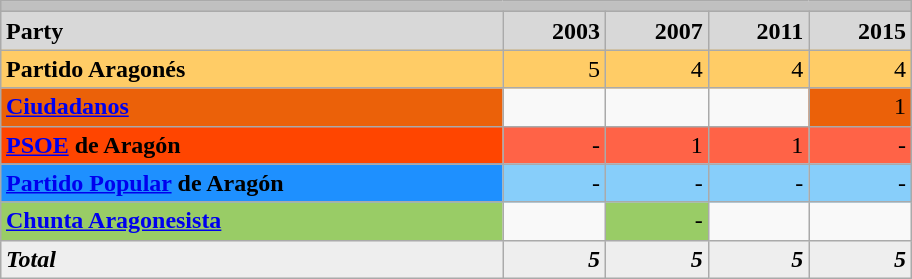<table class="wikitable" style="margin:0 auto">
<tr>
<td colspan="9" width="600px" bgcolor="#C0C0C0"></td>
</tr>
<tr bgcolor="#D8D8D8">
<td><strong>Party</strong></td>
<td align="right"><strong>2003</strong></td>
<td align="right"><strong>2007</strong></td>
<td align="right"><strong>2011</strong></td>
<td align="right"><strong>2015</strong></td>
</tr>
<tr>
<td bgcolor="#FFCC66"><strong>Partido Aragonés</strong></td>
<td bgcolor="#FFCC66" align="right">5</td>
<td bgcolor="#FFCC66" align="right">4</td>
<td bgcolor="#FFCC66" align="right">4</td>
<td bgcolor="#FFCC66" align="right">4</td>
</tr>
<tr>
<td bgcolor=#EB6109><strong><a href='#'>Ciudadanos</a></strong></td>
<td></td>
<td></td>
<td></td>
<td bgcolor=#EB6109 align=right>1</td>
</tr>
<tr>
<td bgcolor="#FF4500"><strong><a href='#'>PSOE</a> de Aragón</strong></td>
<td bgcolor="#FF6347" align="right">-</td>
<td bgcolor="#FF6347" align="right">1</td>
<td bgcolor="#FF6347" align="right">1</td>
<td bgcolor="#FF6347" align="right">-</td>
</tr>
<tr>
<td bgcolor="#1E90FF"><strong><a href='#'>Partido Popular</a> de Aragón</strong></td>
<td bgcolor="#87CEFA" align="right">-</td>
<td bgcolor="#87CEFA" align="right">-</td>
<td bgcolor="#87CEFA" align="right">-</td>
<td bgcolor="#87CEFA" align="right">-</td>
</tr>
<tr>
<td bgcolor="#99CC66"><strong><a href='#'>Chunta Aragonesista</a></strong></td>
<td></td>
<td bgcolor="#99CC66"  align="right">-</td>
<td></td>
<td></td>
</tr>
<tr bgcolor="#EEEEEE">
<td><strong><em>Total</em></strong></td>
<td align="right"><strong><em>5</em></strong></td>
<td align="right"><strong><em>5</em></strong></td>
<td align="right"><strong><em>5</em></strong></td>
<td align="right"><strong><em>5</em></strong></td>
</tr>
</table>
